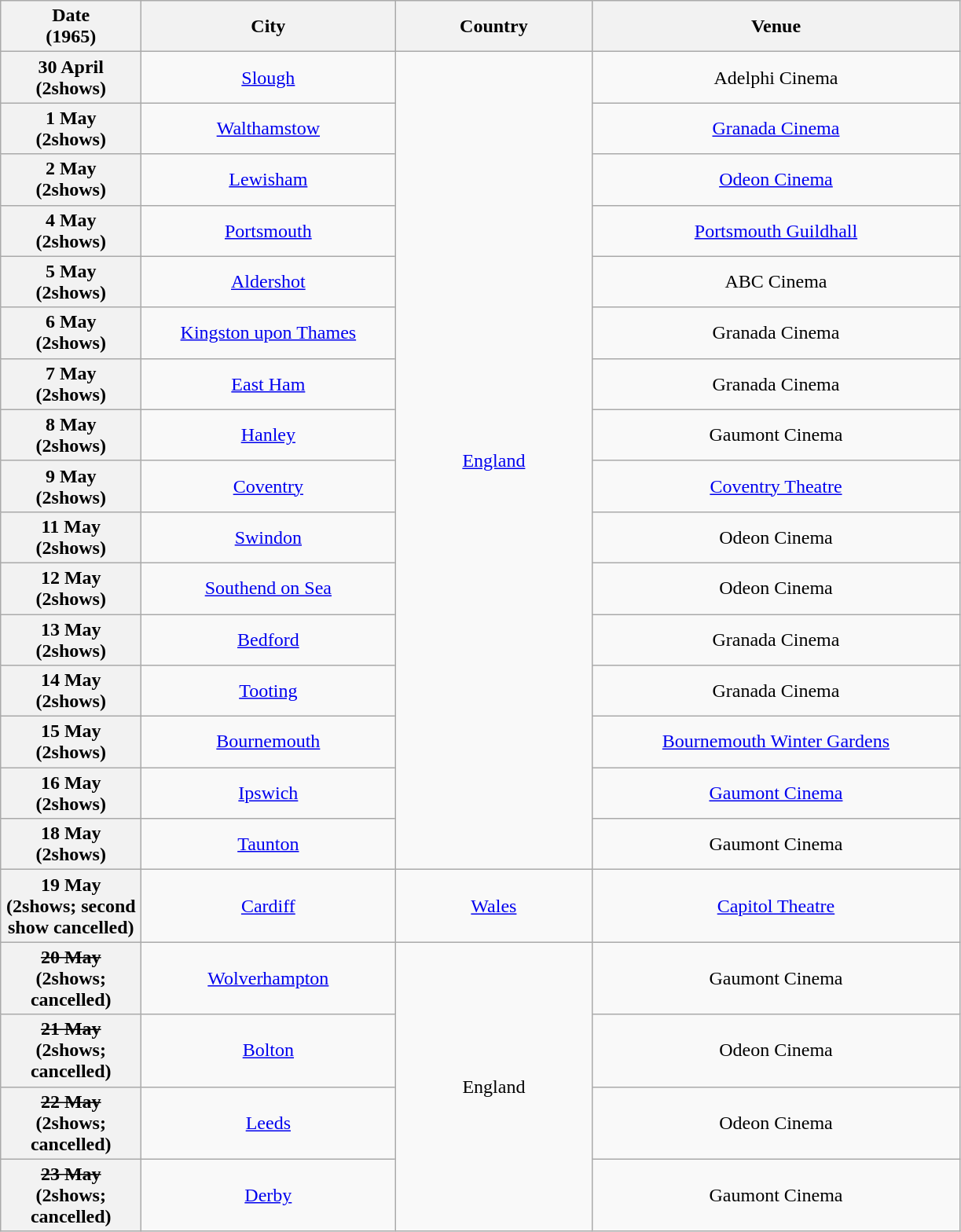<table class="wikitable plainrowheaders" style="text-align:center;">
<tr>
<th scope="col" style="width:7em;">Date<br>(1965)</th>
<th scope="col" style="width:13em;">City</th>
<th scope="col" style="width:10em;">Country</th>
<th scope="col" style="width:19em;">Venue</th>
</tr>
<tr>
<th scope="row" style="text-align: center;">30 April<br>(2shows)</th>
<td><a href='#'>Slough</a></td>
<td rowspan="16"><a href='#'>England</a></td>
<td>Adelphi Cinema</td>
</tr>
<tr>
<th scope="row" style="text-align: center;">1 May<br>(2shows)</th>
<td><a href='#'>Walthamstow</a></td>
<td><a href='#'>Granada Cinema</a></td>
</tr>
<tr>
<th scope="row" style="text-align: center;">2 May<br>(2shows)</th>
<td><a href='#'>Lewisham</a></td>
<td><a href='#'>Odeon Cinema</a></td>
</tr>
<tr>
<th scope="row" style="text-align: center;">4 May<br>(2shows)</th>
<td><a href='#'>Portsmouth</a></td>
<td><a href='#'>Portsmouth Guildhall</a></td>
</tr>
<tr>
<th scope="row" style="text-align: center;">5 May<br>(2shows)</th>
<td><a href='#'>Aldershot</a></td>
<td>ABC Cinema</td>
</tr>
<tr>
<th scope="row" style="text-align: center;">6 May<br>(2shows)</th>
<td><a href='#'>Kingston upon Thames</a></td>
<td>Granada Cinema</td>
</tr>
<tr>
<th scope="row" style="text-align: center;">7 May<br>(2shows)</th>
<td><a href='#'>East Ham</a></td>
<td>Granada Cinema</td>
</tr>
<tr>
<th scope="row" style="text-align: center;">8 May<br>(2shows)</th>
<td><a href='#'>Hanley</a></td>
<td>Gaumont Cinema</td>
</tr>
<tr>
<th scope="row" style="text-align: center;">9 May<br>(2shows)</th>
<td><a href='#'>Coventry</a></td>
<td><a href='#'>Coventry Theatre</a></td>
</tr>
<tr>
<th scope="row" style="text-align: center;">11 May<br>(2shows)</th>
<td><a href='#'>Swindon</a></td>
<td>Odeon Cinema</td>
</tr>
<tr>
<th scope="row" style="text-align: center;">12 May<br>(2shows)</th>
<td><a href='#'>Southend on Sea</a></td>
<td>Odeon Cinema</td>
</tr>
<tr>
<th scope="row" style="text-align: center;">13 May<br>(2shows)</th>
<td><a href='#'>Bedford</a></td>
<td>Granada Cinema</td>
</tr>
<tr>
<th scope="row" style="text-align: center;">14 May<br>(2shows)</th>
<td><a href='#'>Tooting</a></td>
<td>Granada Cinema</td>
</tr>
<tr>
<th scope="row" style="text-align: center;">15 May<br>(2shows)</th>
<td><a href='#'>Bournemouth</a></td>
<td><a href='#'>Bournemouth Winter Gardens</a></td>
</tr>
<tr>
<th scope="row" style="text-align: center;">16 May<br>(2shows)</th>
<td><a href='#'>Ipswich</a></td>
<td><a href='#'>Gaumont Cinema</a></td>
</tr>
<tr>
<th scope="row" style="text-align: center;">18 May<br>(2shows)</th>
<td><a href='#'>Taunton</a></td>
<td>Gaumont Cinema</td>
</tr>
<tr>
<th scope="row" style="text-align: center;">19 May<br>(2shows; second show cancelled)</th>
<td><a href='#'>Cardiff</a></td>
<td><a href='#'>Wales</a></td>
<td><a href='#'>Capitol Theatre</a></td>
</tr>
<tr>
<th scope="row" style="text-align: center;"><s>20 May</s><br>(2shows; cancelled)</th>
<td><a href='#'>Wolverhampton</a></td>
<td rowspan="4">England</td>
<td>Gaumont Cinema</td>
</tr>
<tr>
<th scope="row" style="text-align: center;"><s>21 May</s><br>(2shows; cancelled)</th>
<td><a href='#'>Bolton</a></td>
<td>Odeon Cinema</td>
</tr>
<tr>
<th scope="row" style="text-align: center;"><s>22 May</s><br>(2shows; cancelled)</th>
<td><a href='#'>Leeds</a></td>
<td>Odeon Cinema</td>
</tr>
<tr>
<th scope="row" style="text-align: center;"><s>23 May</s><br>(2shows; cancelled)</th>
<td><a href='#'>Derby</a></td>
<td>Gaumont Cinema</td>
</tr>
</table>
